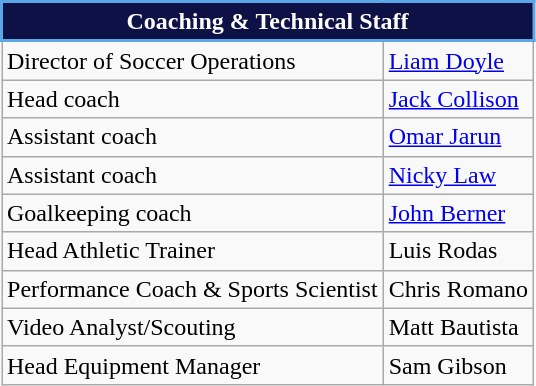<table class="wikitable sortable">
<tr>
<th style="background:#0E1145; color:#FFFFFF; border:2px solid #5CA7E8;" scope="col" colspan="2">Coaching & Technical Staff</th>
</tr>
<tr>
<td>Director of Soccer Operations</td>
<td> <a href='#'>Liam Doyle</a></td>
</tr>
<tr>
<td>Head coach</td>
<td> <a href='#'>Jack Collison</a></td>
</tr>
<tr>
<td>Assistant coach</td>
<td> <a href='#'>Omar Jarun</a></td>
</tr>
<tr>
<td>Assistant coach</td>
<td> <a href='#'>Nicky Law</a></td>
</tr>
<tr>
<td>Goalkeeping coach</td>
<td> <a href='#'>John Berner</a></td>
</tr>
<tr>
<td>Head Athletic Trainer</td>
<td> Luis Rodas</td>
</tr>
<tr>
<td>Performance Coach & Sports Scientist</td>
<td> Chris Romano</td>
</tr>
<tr>
<td>Video Analyst/Scouting</td>
<td> Matt Bautista</td>
</tr>
<tr>
<td>Head Equipment Manager</td>
<td> Sam Gibson</td>
</tr>
</table>
